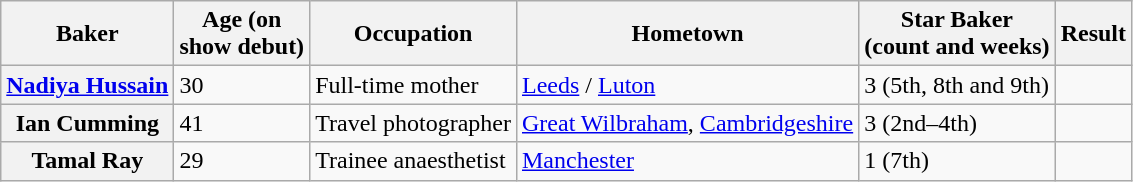<table class="wikitable col2center col5center">
<tr>
<th scope="col">Baker</th>
<th scope="col">Age (on<br>show debut)</th>
<th scope="col">Occupation</th>
<th scope="col">Hometown</th>
<th scope="col">Star Baker<br>(count and weeks)</th>
<th scope="col">Result</th>
</tr>
<tr>
<th scope="row"><a href='#'>Nadiya Hussain</a></th>
<td>30</td>
<td>Full-time mother</td>
<td><a href='#'>Leeds</a> / <a href='#'>Luton</a></td>
<td>3 (5th, 8th and 9th)</td>
<td></td>
</tr>
<tr>
<th scope="row">Ian Cumming</th>
<td>41</td>
<td>Travel photographer</td>
<td><a href='#'>Great Wilbraham</a>, <a href='#'>Cambridgeshire</a></td>
<td>3 (2nd–4th)</td>
<td></td>
</tr>
<tr>
<th scope="row">Tamal Ray</th>
<td>29</td>
<td>Trainee anaesthetist</td>
<td><a href='#'>Manchester</a></td>
<td>1 (7th)</td>
<td></td>
</tr>
</table>
